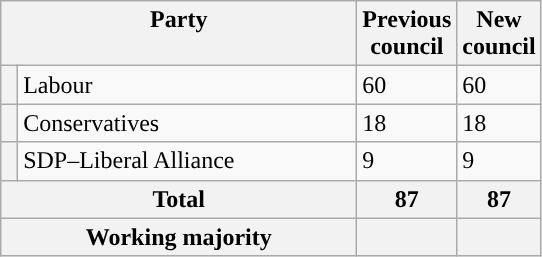<table class="wikitable">
<tr>
<th valign=top colspan="2" style="width: 230px">Party</th>
<th valign=top style="width: 30px">Previous council</th>
<th valign=top style="width: 30px">New council</th>
</tr>
<tr>
<th style="background-color: "></th>
<td>Labour</td>
<td>60</td>
<td>60</td>
</tr>
<tr>
<th style="background-color: "></th>
<td>Conservatives</td>
<td>18</td>
<td>18</td>
</tr>
<tr>
<th style="background-color: "></th>
<td>SDP–Liberal Alliance</td>
<td>9</td>
<td>9</td>
</tr>
<tr>
<th colspan=2>Total</th>
<th style="text-align: center">87</th>
<th colspan=3>87</th>
</tr>
<tr>
<th colspan=2>Working majority</th>
<th></th>
<th></th>
</tr>
</table>
